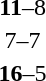<table style="text-align:center" width=500>
<tr>
<th width=30%></th>
<th width=10%></th>
<th width=30%></th>
<th width=10%></th>
</tr>
<tr>
<td align="right"><strong></strong></td>
<td><strong>11</strong>–8</td>
<td align="left"></td>
</tr>
<tr>
<td align="right"></td>
<td>7–7</td>
<td align="left"></td>
</tr>
<tr>
<td align="right"><strong></strong></td>
<td><strong>16</strong>–5</td>
<td align="left"></td>
</tr>
</table>
